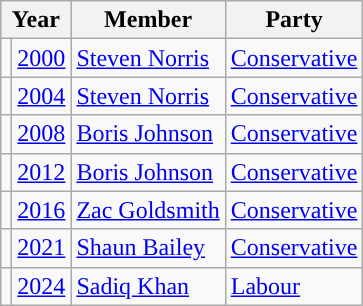<table class="wikitable">
<tr>
<th colspan="2">Year</th>
<th>Member</th>
<th>Party</th>
</tr>
<tr>
<td style="background-color: "></td>
<td><a href='#'>2000</a></td>
<td><a href='#'>Steven Norris</a></td>
<td><a href='#'>Conservative</a></td>
</tr>
<tr>
<td style="background-color: "></td>
<td><a href='#'>2004</a></td>
<td><a href='#'>Steven Norris</a></td>
<td><a href='#'>Conservative</a></td>
</tr>
<tr>
<td style="background-color: "></td>
<td><a href='#'>2008</a></td>
<td><a href='#'>Boris Johnson</a></td>
<td><a href='#'>Conservative</a></td>
</tr>
<tr>
<td style="background-color: "></td>
<td><a href='#'>2012</a></td>
<td><a href='#'>Boris Johnson</a></td>
<td><a href='#'>Conservative</a></td>
</tr>
<tr>
<td style="background-color: "></td>
<td><a href='#'>2016</a></td>
<td><a href='#'>Zac Goldsmith</a></td>
<td><a href='#'>Conservative</a></td>
</tr>
<tr>
<td style="background-color: "></td>
<td><a href='#'>2021</a></td>
<td><a href='#'>Shaun Bailey</a></td>
<td><a href='#'>Conservative</a></td>
</tr>
<tr>
<td style="background-color: "></td>
<td><a href='#'>2024</a></td>
<td><a href='#'>Sadiq Khan</a></td>
<td><a href='#'>Labour</a></td>
</tr>
</table>
